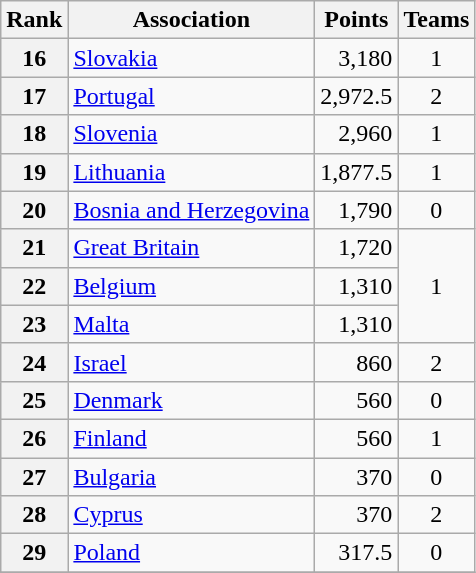<table class="wikitable">
<tr>
<th>Rank</th>
<th>Association</th>
<th>Points</th>
<th>Teams</th>
</tr>
<tr>
<th>16</th>
<td> <a href='#'>Slovakia</a></td>
<td align=right>3,180</td>
<td rowspan="1" align="center">1</td>
</tr>
<tr>
<th>17</th>
<td> <a href='#'>Portugal</a></td>
<td align=right>2,972.5</td>
<td rowspan="1" align="center">2</td>
</tr>
<tr>
<th>18</th>
<td> <a href='#'>Slovenia</a></td>
<td align=right>2,960</td>
<td rowspan="1" align="center">1</td>
</tr>
<tr>
<th>19</th>
<td> <a href='#'>Lithuania</a></td>
<td align="right">1,877.5</td>
<td rowspan="1" align="center">1</td>
</tr>
<tr>
<th>20</th>
<td> <a href='#'>Bosnia and Herzegovina</a></td>
<td align="right">1,790</td>
<td rowspan="1" align="center">0</td>
</tr>
<tr>
<th>21</th>
<td> <a href='#'>Great Britain</a></td>
<td align="right">1,720</td>
<td rowspan="3" align="center">1</td>
</tr>
<tr>
<th>22</th>
<td> <a href='#'>Belgium</a></td>
<td align="right">1,310</td>
</tr>
<tr>
<th>23</th>
<td> <a href='#'>Malta</a></td>
<td align="right">1,310</td>
</tr>
<tr>
<th>24</th>
<td> <a href='#'>Israel</a></td>
<td align="right">860</td>
<td rowspan="1" align="center">2</td>
</tr>
<tr>
<th>25</th>
<td> <a href='#'>Denmark</a></td>
<td align="right">560</td>
<td rowspan="1" align="center">0</td>
</tr>
<tr>
<th>26</th>
<td> <a href='#'>Finland</a></td>
<td align="right">560</td>
<td rowspan="1" align="center">1</td>
</tr>
<tr>
<th>27</th>
<td> <a href='#'>Bulgaria</a></td>
<td align="right">370</td>
<td rowspan="1" align="center">0</td>
</tr>
<tr>
<th>28</th>
<td> <a href='#'>Cyprus</a></td>
<td align="right">370</td>
<td rowspan="1" align="center">2</td>
</tr>
<tr>
<th>29</th>
<td> <a href='#'>Poland</a></td>
<td align="right">317.5</td>
<td rowspan="1" align="center">0</td>
</tr>
<tr>
</tr>
</table>
